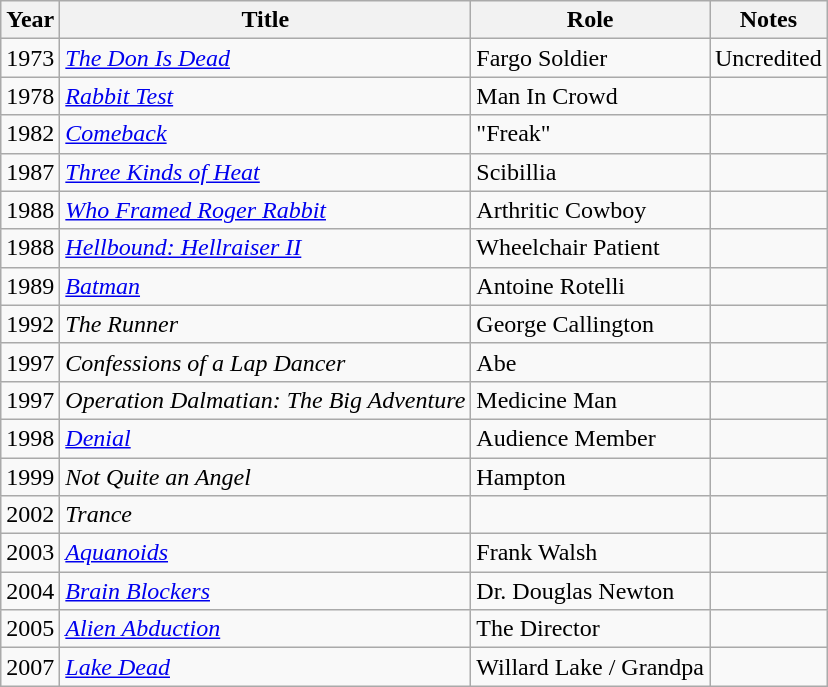<table class="wikitable">
<tr>
<th>Year</th>
<th>Title</th>
<th>Role</th>
<th>Notes</th>
</tr>
<tr>
<td>1973</td>
<td><em><a href='#'>The Don Is Dead</a></em></td>
<td>Fargo Soldier</td>
<td>Uncredited</td>
</tr>
<tr>
<td>1978</td>
<td><em><a href='#'>Rabbit Test</a></em></td>
<td>Man In Crowd</td>
<td></td>
</tr>
<tr>
<td>1982</td>
<td><em><a href='#'>Comeback</a></em></td>
<td>"Freak"</td>
<td></td>
</tr>
<tr>
<td>1987</td>
<td><em><a href='#'>Three Kinds of Heat</a></em></td>
<td>Scibillia</td>
<td></td>
</tr>
<tr>
<td>1988</td>
<td><em><a href='#'>Who Framed Roger Rabbit</a></em></td>
<td>Arthritic Cowboy</td>
<td></td>
</tr>
<tr>
<td>1988</td>
<td><em><a href='#'>Hellbound: Hellraiser II</a></em></td>
<td>Wheelchair Patient</td>
<td></td>
</tr>
<tr>
<td>1989</td>
<td><em><a href='#'>Batman</a></em></td>
<td>Antoine Rotelli</td>
<td></td>
</tr>
<tr>
<td>1992</td>
<td><em>The Runner</em></td>
<td>George Callington</td>
<td></td>
</tr>
<tr>
<td>1997</td>
<td><em>Confessions of a Lap Dancer</em></td>
<td>Abe</td>
<td></td>
</tr>
<tr>
<td>1997</td>
<td><em>Operation Dalmatian: The Big Adventure</em></td>
<td>Medicine Man</td>
<td></td>
</tr>
<tr>
<td>1998</td>
<td><em><a href='#'>Denial</a></em></td>
<td>Audience Member</td>
<td></td>
</tr>
<tr>
<td>1999</td>
<td><em>Not Quite an Angel</em></td>
<td>Hampton</td>
<td></td>
</tr>
<tr>
<td>2002</td>
<td><em>Trance</em></td>
<td></td>
<td></td>
</tr>
<tr>
<td>2003</td>
<td><em><a href='#'>Aquanoids</a></em></td>
<td>Frank Walsh</td>
<td></td>
</tr>
<tr>
<td>2004</td>
<td><em><a href='#'>Brain Blockers</a></em></td>
<td>Dr. Douglas Newton</td>
<td></td>
</tr>
<tr>
<td>2005</td>
<td><em><a href='#'>Alien Abduction</a></em></td>
<td>The Director</td>
<td></td>
</tr>
<tr>
<td>2007</td>
<td><em><a href='#'>Lake Dead</a></em></td>
<td>Willard Lake / Grandpa</td>
<td></td>
</tr>
</table>
